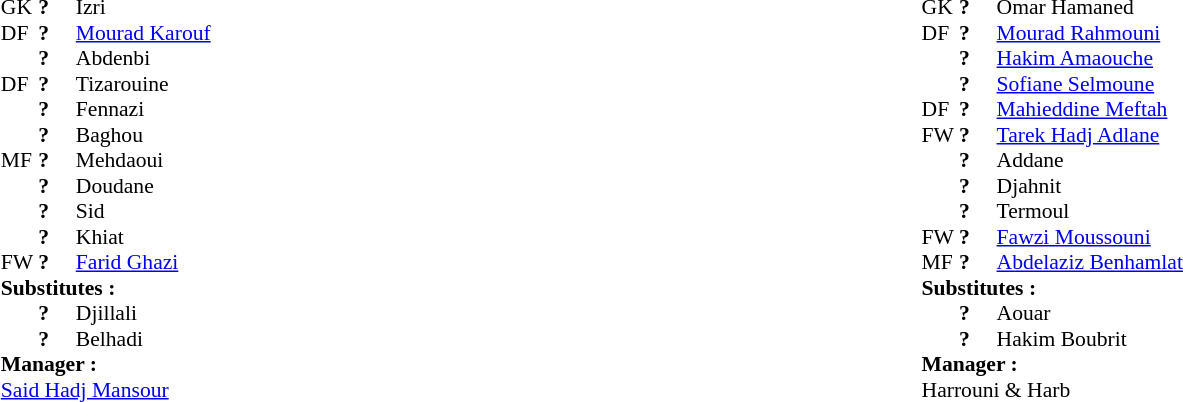<table width="100%">
<tr>
<td valign="top" width="50%"><br><table style="font-size: 90%" cellspacing="0" cellpadding="0" align="center">
<tr>
<th width="25"></th>
<th width="25"></th>
</tr>
<tr>
<td>GK</td>
<td><strong>?</strong></td>
<td> Izri</td>
</tr>
<tr>
<td>DF</td>
<td><strong>?</strong></td>
<td> <a href='#'>Mourad Karouf</a></td>
</tr>
<tr>
<td></td>
<td><strong>?</strong></td>
<td> Abdenbi</td>
</tr>
<tr>
<td>DF</td>
<td><strong>?</strong></td>
<td> Tizarouine</td>
</tr>
<tr>
<td></td>
<td><strong>?</strong></td>
<td> Fennazi</td>
</tr>
<tr>
<td></td>
<td><strong>?</strong></td>
<td> Baghou</td>
</tr>
<tr>
<td>MF</td>
<td><strong>?</strong></td>
<td> Mehdaoui</td>
</tr>
<tr>
<td></td>
<td><strong>?</strong></td>
<td> Doudane</td>
<td></td>
<td></td>
</tr>
<tr>
<td></td>
<td><strong>?</strong></td>
<td> Sid</td>
<td></td>
<td></td>
</tr>
<tr>
<td></td>
<td><strong>?</strong></td>
<td> Khiat</td>
</tr>
<tr>
<td>FW</td>
<td><strong>?</strong></td>
<td> <a href='#'>Farid Ghazi</a></td>
</tr>
<tr>
<td colspan=3><strong>Substitutes : </strong></td>
</tr>
<tr>
<td></td>
<td><strong>?</strong></td>
<td> Djillali</td>
<td></td>
<td></td>
</tr>
<tr>
<td></td>
<td><strong>?</strong></td>
<td> Belhadi</td>
<td></td>
<td></td>
</tr>
<tr>
<td colspan=3><strong>Manager :</strong></td>
</tr>
<tr>
<td colspan=4> <a href='#'>Said Hadj Mansour</a></td>
</tr>
</table>
</td>
<td valign="top" width="50%"><br><table style="font-size: 90%" cellspacing="0" cellpadding="0"  align="center">
<tr>
<th width=25></th>
<th width=25></th>
</tr>
<tr>
<td>GK</td>
<td><strong>?</strong></td>
<td> Omar Hamaned</td>
</tr>
<tr>
<td>DF</td>
<td><strong>?</strong></td>
<td> <a href='#'>Mourad Rahmouni</a></td>
</tr>
<tr>
<td></td>
<td><strong>?</strong></td>
<td> <a href='#'>Hakim Amaouche</a></td>
</tr>
<tr>
<td></td>
<td><strong>?</strong></td>
<td> <a href='#'>Sofiane Selmoune</a></td>
</tr>
<tr>
<td>DF</td>
<td><strong>?</strong></td>
<td> <a href='#'>Mahieddine Meftah</a></td>
</tr>
<tr>
<td>FW</td>
<td><strong>?</strong></td>
<td> <a href='#'>Tarek Hadj Adlane</a></td>
</tr>
<tr>
<td></td>
<td><strong>?</strong></td>
<td>  Addane</td>
<td></td>
<td></td>
</tr>
<tr>
<td></td>
<td><strong>?</strong></td>
<td> Djahnit</td>
</tr>
<tr>
<td></td>
<td><strong>?</strong></td>
<td> Termoul</td>
<td></td>
<td></td>
</tr>
<tr>
<td>FW</td>
<td><strong>?</strong></td>
<td> <a href='#'>Fawzi Moussouni</a></td>
</tr>
<tr>
<td>MF</td>
<td><strong>?</strong></td>
<td> <a href='#'>Abdelaziz Benhamlat</a></td>
</tr>
<tr>
<td colspan=3><strong>Substitutes : </strong></td>
</tr>
<tr>
<td></td>
<td><strong>?</strong></td>
<td> Aouar</td>
<td></td>
<td></td>
</tr>
<tr>
<td></td>
<td><strong>?</strong></td>
<td> Hakim Boubrit</td>
<td></td>
<td></td>
</tr>
<tr>
<td colspan=3><strong>Manager :</strong></td>
</tr>
<tr>
<td colspan=4> Harrouni & Harb</td>
</tr>
</table>
</td>
</tr>
</table>
